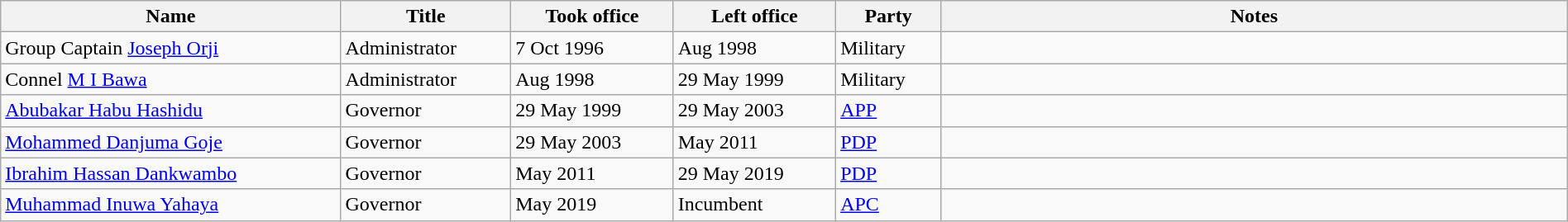<table class="wikitable" border="1" style="width:100%; margin:auto; text-align:left">
<tr>
<th>Name</th>
<th>Title</th>
<th>Took office</th>
<th>Left office</th>
<th>Party</th>
<th width="40%">Notes</th>
</tr>
<tr -valign="top">
<td>Group Captain <a href='#'>Joseph Orji</a></td>
<td>Administrator</td>
<td>7 Oct 1996</td>
<td>Aug 1998</td>
<td>Military</td>
<td></td>
</tr>
<tr -valign="top">
<td>Connel <a href='#'>M I Bawa</a></td>
<td>Administrator</td>
<td>Aug 1998</td>
<td>29 May 1999</td>
<td>Military</td>
<td></td>
</tr>
<tr -valign="top">
<td><a href='#'>Abubakar Habu Hashidu</a></td>
<td>Governor</td>
<td>29 May 1999</td>
<td>29 May 2003</td>
<td><a href='#'>APP</a></td>
<td></td>
</tr>
<tr -valign="top">
<td><a href='#'>Mohammed Danjuma Goje</a></td>
<td>Governor</td>
<td>29 May 2003</td>
<td>May 2011</td>
<td><a href='#'>PDP</a></td>
<td></td>
</tr>
<tr -valign="top">
<td><a href='#'>Ibrahim Hassan Dankwambo</a></td>
<td>Governor</td>
<td>May 2011</td>
<td>29 May 2019</td>
<td><a href='#'>PDP</a></td>
<td></td>
</tr>
<tr -valign="top">
<td><a href='#'>Muhammad Inuwa Yahaya</a></td>
<td>Governor</td>
<td>May 2019</td>
<td>Incumbent</td>
<td><a href='#'>APC</a></td>
<td></td>
</tr>
</table>
